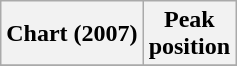<table class="wikitable sortable plainrowheaders" style="text-align:center">
<tr>
<th>Chart (2007)</th>
<th>Peak<br>position</th>
</tr>
<tr>
</tr>
</table>
